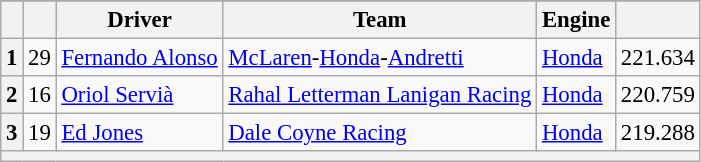<table class="wikitable" style="font-size:95%;">
<tr>
</tr>
<tr>
<th></th>
<th></th>
<th>Driver</th>
<th>Team</th>
<th>Engine</th>
<th></th>
</tr>
<tr>
<th>1</th>
<td align="center">29</td>
<td> <a href='#'>Fernando Alonso</a> </td>
<td><a href='#'>McLaren</a>-<a href='#'>Honda</a>-<a href='#'>Andretti</a></td>
<td><a href='#'>Honda</a></td>
<td>221.634</td>
</tr>
<tr>
<th>2</th>
<td align="center">16</td>
<td> <a href='#'>Oriol Servià</a></td>
<td><a href='#'>Rahal Letterman Lanigan Racing</a></td>
<td><a href='#'>Honda</a></td>
<td>220.759</td>
</tr>
<tr>
<th>3</th>
<td align="center">19</td>
<td> <a href='#'>Ed Jones</a> </td>
<td><a href='#'>Dale Coyne Racing</a></td>
<td><a href='#'>Honda</a></td>
<td>219.288</td>
</tr>
<tr>
<th colspan=6></th>
</tr>
</table>
